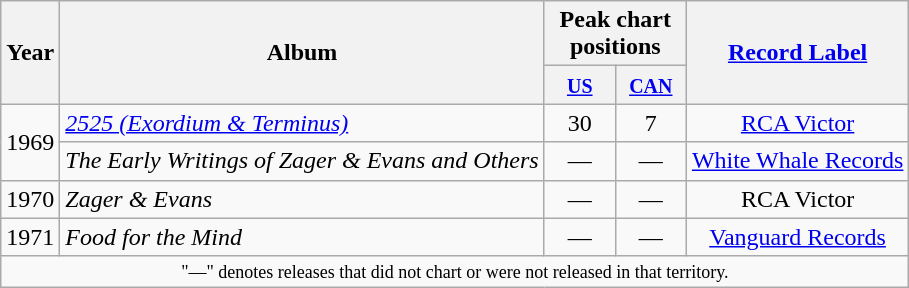<table class="wikitable" style=text-align:center;>
<tr>
<th scope="col" rowspan="2">Year</th>
<th scope="col" rowspan="2">Album</th>
<th scope="col" colspan="2">Peak chart positions</th>
<th scope="col" rowspan="2"><a href='#'>Record Label</a></th>
</tr>
<tr>
<th style="width:40px;"><small><a href='#'>US</a></small><br></th>
<th style="width:40px;"><small><a href='#'>CAN</a></small><br></th>
</tr>
<tr>
<td rowspan="2">1969</td>
<td align=left><em><a href='#'>2525 (Exordium & Terminus)</a></em></td>
<td>30</td>
<td>7</td>
<td><a href='#'>RCA Victor</a></td>
</tr>
<tr>
<td align=left><em>The Early Writings of Zager & Evans and Others</em></td>
<td>—</td>
<td>—</td>
<td><a href='#'>White Whale Records</a></td>
</tr>
<tr>
<td>1970</td>
<td align=left><em>Zager & Evans</em></td>
<td>—</td>
<td>—</td>
<td>RCA Victor</td>
</tr>
<tr>
<td>1971</td>
<td align=left><em>Food for the Mind</em></td>
<td>—</td>
<td>—</td>
<td><a href='#'>Vanguard Records</a></td>
</tr>
<tr>
<td colspan="5" style="text-align:center; font-size:9pt;">"—" denotes releases that did not chart or were not released in that territory.</td>
</tr>
</table>
